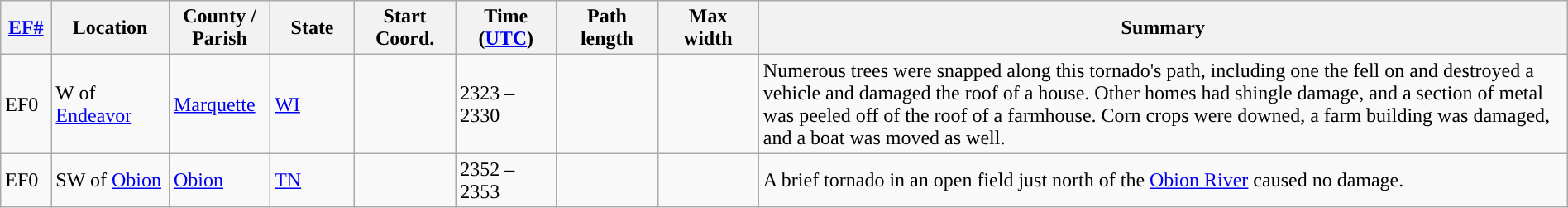<table class="wikitable sortable" style="width:100%;">
<tr>
<th scope="col"  style="width:3%; text-align:center;"><a href='#'>EF#</a></th>
<th scope="col"  style="width:7%; text-align:center;" class="unsortable">Location</th>
<th scope="col"  style="width:6%; text-align:center;" class="unsortable">County / Parish</th>
<th scope="col"  style="width:5%; text-align:center;">State</th>
<th scope="col"  style="width:6%; text-align:center;">Start Coord.</th>
<th scope="col"  style="width:6%; text-align:center;">Time (<a href='#'>UTC</a>)</th>
<th scope="col"  style="width:6%; text-align:center;">Path length</th>
<th scope="col"  style="width:6%; text-align:center;">Max width</th>
<th scope="col" class="unsortable" style="width:48%; text-align:center;">Summary</th>
</tr>
<tr>
<td>EF0</td>
<td>W of <a href='#'>Endeavor</a></td>
<td><a href='#'>Marquette</a></td>
<td><a href='#'>WI</a></td>
<td></td>
<td>2323 – 2330</td>
<td></td>
<td></td>
<td>Numerous trees were snapped along this tornado's path, including one the fell on and destroyed a vehicle and damaged the roof of a house. Other homes had shingle damage, and a section of metal was peeled off of the roof of a farmhouse. Corn crops were downed, a farm building was damaged, and a boat was moved as well.</td>
</tr>
<tr>
<td>EF0</td>
<td>SW of <a href='#'>Obion</a></td>
<td><a href='#'>Obion</a></td>
<td><a href='#'>TN</a></td>
<td></td>
<td>2352 – 2353</td>
<td></td>
<td></td>
<td>A brief tornado in an open field just north of the <a href='#'>Obion River</a> caused no damage.</td>
</tr>
</table>
